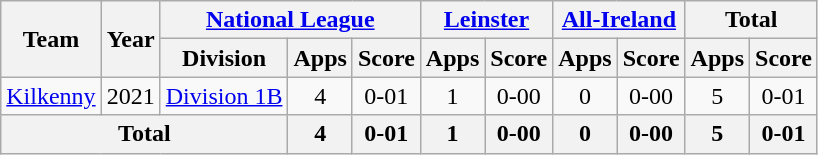<table class="wikitable" style="text-align:center">
<tr>
<th rowspan="2">Team</th>
<th rowspan="2">Year</th>
<th colspan="3"><a href='#'>National League</a></th>
<th colspan="2"><a href='#'>Leinster</a></th>
<th colspan="2"><a href='#'>All-Ireland</a></th>
<th colspan="2">Total</th>
</tr>
<tr>
<th>Division</th>
<th>Apps</th>
<th>Score</th>
<th>Apps</th>
<th>Score</th>
<th>Apps</th>
<th>Score</th>
<th>Apps</th>
<th>Score</th>
</tr>
<tr>
<td rowspan="1"><a href='#'>Kilkenny</a></td>
<td>2021</td>
<td rowspan="1"><a href='#'>Division 1B</a></td>
<td>4</td>
<td>0-01</td>
<td>1</td>
<td>0-00</td>
<td>0</td>
<td>0-00</td>
<td>5</td>
<td>0-01</td>
</tr>
<tr>
<th colspan="3">Total</th>
<th>4</th>
<th>0-01</th>
<th>1</th>
<th>0-00</th>
<th>0</th>
<th>0-00</th>
<th>5</th>
<th>0-01</th>
</tr>
</table>
